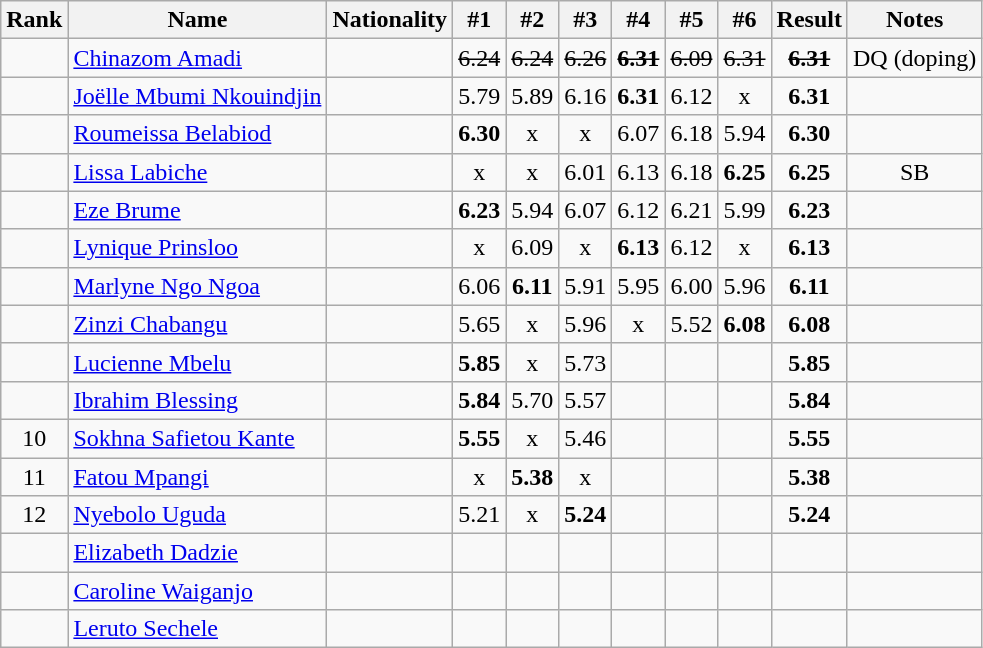<table class="wikitable sortable" style="text-align:center">
<tr>
<th>Rank</th>
<th>Name</th>
<th>Nationality</th>
<th>#1</th>
<th>#2</th>
<th>#3</th>
<th>#4</th>
<th>#5</th>
<th>#6</th>
<th>Result</th>
<th>Notes</th>
</tr>
<tr>
<td><s> </s></td>
<td align=left><a href='#'>Chinazom Amadi</a></td>
<td align=left></td>
<td><s>6.24 </s></td>
<td><s>6.24 </s></td>
<td><s>6.26 </s></td>
<td><s><strong>6.31</strong> </s></td>
<td><s>6.09 </s></td>
<td><s>6.31 </s></td>
<td><s><strong>6.31</strong> </s></td>
<td>DQ (doping)</td>
</tr>
<tr>
<td></td>
<td align=left><a href='#'>Joëlle Mbumi Nkouindjin</a></td>
<td align=left></td>
<td>5.79</td>
<td>5.89</td>
<td>6.16</td>
<td><strong>6.31</strong></td>
<td>6.12</td>
<td>x</td>
<td><strong>6.31</strong></td>
<td></td>
</tr>
<tr>
<td></td>
<td align=left><a href='#'>Roumeissa Belabiod</a></td>
<td align=left></td>
<td><strong>6.30</strong></td>
<td>x</td>
<td>x</td>
<td>6.07</td>
<td>6.18</td>
<td>5.94</td>
<td><strong>6.30</strong></td>
<td></td>
</tr>
<tr>
<td></td>
<td align=left><a href='#'>Lissa Labiche</a></td>
<td align=left></td>
<td>x</td>
<td>x</td>
<td>6.01</td>
<td>6.13</td>
<td>6.18</td>
<td><strong>6.25</strong></td>
<td><strong>6.25</strong></td>
<td>SB</td>
</tr>
<tr>
<td></td>
<td align=left><a href='#'>Eze Brume</a></td>
<td align=left></td>
<td><strong>6.23</strong></td>
<td>5.94</td>
<td>6.07</td>
<td>6.12</td>
<td>6.21</td>
<td>5.99</td>
<td><strong>6.23</strong></td>
<td></td>
</tr>
<tr>
<td></td>
<td align=left><a href='#'>Lynique Prinsloo</a></td>
<td align=left></td>
<td>x</td>
<td>6.09</td>
<td>x</td>
<td><strong>6.13</strong></td>
<td>6.12</td>
<td>x</td>
<td><strong>6.13</strong></td>
<td></td>
</tr>
<tr>
<td></td>
<td align=left><a href='#'>Marlyne Ngo Ngoa</a></td>
<td align=left></td>
<td>6.06</td>
<td><strong>6.11</strong></td>
<td>5.91</td>
<td>5.95</td>
<td>6.00</td>
<td>5.96</td>
<td><strong>6.11</strong></td>
<td></td>
</tr>
<tr>
<td></td>
<td align=left><a href='#'>Zinzi Chabangu</a></td>
<td align=left></td>
<td>5.65</td>
<td>x</td>
<td>5.96</td>
<td>x</td>
<td>5.52</td>
<td><strong>6.08</strong></td>
<td><strong>6.08</strong></td>
<td></td>
</tr>
<tr>
<td></td>
<td align=left><a href='#'>Lucienne Mbelu</a></td>
<td align=left></td>
<td><strong>5.85</strong></td>
<td>x</td>
<td>5.73</td>
<td></td>
<td></td>
<td></td>
<td><strong>5.85</strong></td>
<td></td>
</tr>
<tr>
<td></td>
<td align=left><a href='#'>Ibrahim Blessing</a></td>
<td align=left></td>
<td><strong>5.84</strong></td>
<td>5.70</td>
<td>5.57</td>
<td></td>
<td></td>
<td></td>
<td><strong>5.84</strong></td>
<td></td>
</tr>
<tr>
<td>10</td>
<td align=left><a href='#'>Sokhna Safietou Kante</a></td>
<td align=left></td>
<td><strong>5.55</strong></td>
<td>x</td>
<td>5.46</td>
<td></td>
<td></td>
<td></td>
<td><strong>5.55</strong></td>
<td></td>
</tr>
<tr>
<td>11</td>
<td align=left><a href='#'>Fatou Mpangi</a></td>
<td align=left></td>
<td>x</td>
<td><strong>5.38</strong></td>
<td>x</td>
<td></td>
<td></td>
<td></td>
<td><strong>5.38</strong></td>
<td></td>
</tr>
<tr>
<td>12</td>
<td align=left><a href='#'>Nyebolo Uguda</a></td>
<td align=left></td>
<td>5.21</td>
<td>x</td>
<td><strong>5.24</strong></td>
<td></td>
<td></td>
<td></td>
<td><strong>5.24</strong></td>
<td></td>
</tr>
<tr>
<td></td>
<td align=left><a href='#'>Elizabeth Dadzie</a></td>
<td align=left></td>
<td></td>
<td></td>
<td></td>
<td></td>
<td></td>
<td></td>
<td><strong></strong></td>
<td></td>
</tr>
<tr>
<td></td>
<td align=left><a href='#'>Caroline Waiganjo</a></td>
<td align=left></td>
<td></td>
<td></td>
<td></td>
<td></td>
<td></td>
<td></td>
<td><strong></strong></td>
<td></td>
</tr>
<tr>
<td></td>
<td align=left><a href='#'>Leruto Sechele</a></td>
<td align=left></td>
<td></td>
<td></td>
<td></td>
<td></td>
<td></td>
<td></td>
<td><strong></strong></td>
<td></td>
</tr>
</table>
